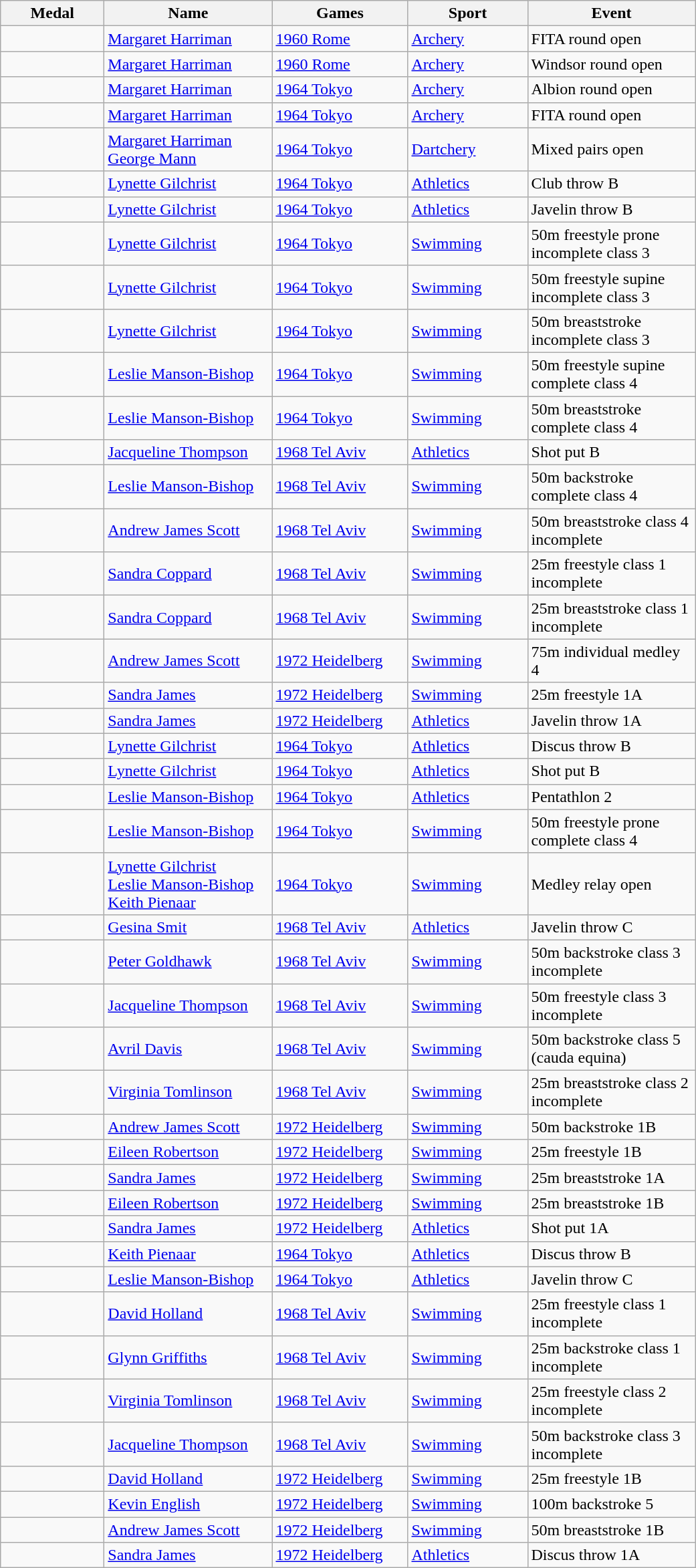<table class="wikitable">
<tr>
<th style="width:6em">Medal</th>
<th style="width:10em">Name</th>
<th style="width:8em">Games</th>
<th style="width:7em">Sport</th>
<th style="width:10em">Event</th>
</tr>
<tr>
<td></td>
<td><a href='#'>Margaret Harriman</a></td>
<td><a href='#'>1960 Rome</a></td>
<td><a href='#'>Archery</a></td>
<td>FITA round open</td>
</tr>
<tr>
<td></td>
<td><a href='#'>Margaret Harriman</a></td>
<td><a href='#'>1960 Rome</a></td>
<td><a href='#'>Archery</a></td>
<td>Windsor round open</td>
</tr>
<tr>
<td></td>
<td><a href='#'>Margaret Harriman</a></td>
<td><a href='#'>1964 Tokyo</a></td>
<td><a href='#'>Archery</a></td>
<td>Albion round open</td>
</tr>
<tr>
<td></td>
<td><a href='#'>Margaret Harriman</a></td>
<td><a href='#'>1964 Tokyo</a></td>
<td><a href='#'>Archery</a></td>
<td>FITA round open</td>
</tr>
<tr>
<td></td>
<td><a href='#'>Margaret Harriman</a> <br><a href='#'>George Mann</a></td>
<td><a href='#'>1964 Tokyo</a></td>
<td><a href='#'>Dartchery</a></td>
<td>Mixed pairs open</td>
</tr>
<tr>
<td></td>
<td><a href='#'>Lynette Gilchrist</a></td>
<td><a href='#'>1964 Tokyo</a></td>
<td><a href='#'>Athletics</a></td>
<td>Club throw B</td>
</tr>
<tr>
<td></td>
<td><a href='#'>Lynette Gilchrist</a></td>
<td><a href='#'>1964 Tokyo</a></td>
<td><a href='#'>Athletics</a></td>
<td>Javelin throw B</td>
</tr>
<tr>
<td></td>
<td><a href='#'>Lynette Gilchrist</a></td>
<td><a href='#'>1964 Tokyo</a></td>
<td><a href='#'>Swimming</a></td>
<td>50m freestyle prone incomplete class 3</td>
</tr>
<tr>
<td></td>
<td><a href='#'>Lynette Gilchrist</a></td>
<td><a href='#'>1964 Tokyo</a></td>
<td><a href='#'>Swimming</a></td>
<td>50m freestyle supine incomplete class 3</td>
</tr>
<tr>
<td></td>
<td><a href='#'>Lynette Gilchrist</a></td>
<td><a href='#'>1964 Tokyo</a></td>
<td><a href='#'>Swimming</a></td>
<td>50m breaststroke incomplete class 3</td>
</tr>
<tr>
<td></td>
<td><a href='#'>Leslie Manson-Bishop</a></td>
<td><a href='#'>1964 Tokyo</a></td>
<td><a href='#'>Swimming</a></td>
<td>50m freestyle supine complete class 4</td>
</tr>
<tr>
<td></td>
<td><a href='#'>Leslie Manson-Bishop</a></td>
<td><a href='#'>1964 Tokyo</a></td>
<td><a href='#'>Swimming</a></td>
<td>50m breaststroke complete class 4</td>
</tr>
<tr>
<td></td>
<td><a href='#'>Jacqueline Thompson</a></td>
<td><a href='#'>1968 Tel Aviv</a></td>
<td><a href='#'>Athletics</a></td>
<td>Shot put B</td>
</tr>
<tr>
<td></td>
<td><a href='#'>Leslie Manson-Bishop</a></td>
<td><a href='#'>1968 Tel Aviv</a></td>
<td><a href='#'>Swimming</a></td>
<td>50m backstroke complete class 4</td>
</tr>
<tr>
<td></td>
<td><a href='#'>Andrew James Scott</a></td>
<td><a href='#'>1968 Tel Aviv</a></td>
<td><a href='#'>Swimming</a></td>
<td>50m breaststroke class 4 incomplete</td>
</tr>
<tr>
<td></td>
<td><a href='#'>Sandra Coppard</a></td>
<td><a href='#'>1968 Tel Aviv</a></td>
<td><a href='#'>Swimming</a></td>
<td>25m freestyle class 1 incomplete</td>
</tr>
<tr>
<td></td>
<td><a href='#'>Sandra Coppard</a></td>
<td><a href='#'>1968 Tel Aviv</a></td>
<td><a href='#'>Swimming</a></td>
<td>25m breaststroke class 1 incomplete</td>
</tr>
<tr>
<td></td>
<td><a href='#'>Andrew James Scott</a></td>
<td><a href='#'>1972 Heidelberg</a></td>
<td><a href='#'>Swimming</a></td>
<td>75m individual medley 4</td>
</tr>
<tr>
<td></td>
<td><a href='#'>Sandra James</a></td>
<td><a href='#'>1972 Heidelberg</a></td>
<td><a href='#'>Swimming</a></td>
<td>25m freestyle 1A</td>
</tr>
<tr>
<td></td>
<td><a href='#'>Sandra James</a></td>
<td><a href='#'>1972 Heidelberg</a></td>
<td><a href='#'>Athletics</a></td>
<td>Javelin throw 1A</td>
</tr>
<tr>
<td></td>
<td><a href='#'>Lynette Gilchrist</a></td>
<td><a href='#'>1964 Tokyo</a></td>
<td><a href='#'>Athletics</a></td>
<td>Discus throw B</td>
</tr>
<tr>
<td></td>
<td><a href='#'>Lynette Gilchrist</a></td>
<td><a href='#'>1964 Tokyo</a></td>
<td><a href='#'>Athletics</a></td>
<td>Shot put B</td>
</tr>
<tr>
<td></td>
<td><a href='#'>Leslie Manson-Bishop</a></td>
<td><a href='#'>1964 Tokyo</a></td>
<td><a href='#'>Athletics</a></td>
<td>Pentathlon 2</td>
</tr>
<tr>
<td></td>
<td><a href='#'>Leslie Manson-Bishop</a></td>
<td><a href='#'>1964 Tokyo</a></td>
<td><a href='#'>Swimming</a></td>
<td>50m freestyle prone complete class 4</td>
</tr>
<tr>
<td></td>
<td><a href='#'>Lynette Gilchrist</a> <br><a href='#'>Leslie Manson-Bishop</a> <br><a href='#'>Keith Pienaar</a></td>
<td><a href='#'>1964 Tokyo</a></td>
<td><a href='#'>Swimming</a></td>
<td>Medley relay open</td>
</tr>
<tr>
<td></td>
<td><a href='#'>Gesina Smit</a></td>
<td><a href='#'>1968 Tel Aviv</a></td>
<td><a href='#'>Athletics</a></td>
<td>Javelin throw C</td>
</tr>
<tr>
<td></td>
<td><a href='#'>Peter Goldhawk</a></td>
<td><a href='#'>1968 Tel Aviv</a></td>
<td><a href='#'>Swimming</a></td>
<td>50m backstroke class 3 incomplete</td>
</tr>
<tr>
<td></td>
<td><a href='#'>Jacqueline Thompson</a></td>
<td><a href='#'>1968 Tel Aviv</a></td>
<td><a href='#'>Swimming</a></td>
<td>50m freestyle class 3 incomplete</td>
</tr>
<tr>
<td></td>
<td><a href='#'>Avril Davis</a></td>
<td><a href='#'>1968 Tel Aviv</a></td>
<td><a href='#'>Swimming</a></td>
<td>50m backstroke class 5 (cauda equina)</td>
</tr>
<tr>
<td></td>
<td><a href='#'>Virginia Tomlinson</a></td>
<td><a href='#'>1968 Tel Aviv</a></td>
<td><a href='#'>Swimming</a></td>
<td>25m breaststroke class 2 incomplete</td>
</tr>
<tr>
<td></td>
<td><a href='#'>Andrew James Scott</a></td>
<td><a href='#'>1972 Heidelberg</a></td>
<td><a href='#'>Swimming</a></td>
<td>50m backstroke 1B</td>
</tr>
<tr>
<td></td>
<td><a href='#'>Eileen Robertson</a></td>
<td><a href='#'>1972 Heidelberg</a></td>
<td><a href='#'>Swimming</a></td>
<td>25m freestyle 1B</td>
</tr>
<tr>
<td></td>
<td><a href='#'>Sandra James</a></td>
<td><a href='#'>1972 Heidelberg</a></td>
<td><a href='#'>Swimming</a></td>
<td>25m breaststroke 1A</td>
</tr>
<tr>
<td></td>
<td><a href='#'>Eileen Robertson</a></td>
<td><a href='#'>1972 Heidelberg</a></td>
<td><a href='#'>Swimming</a></td>
<td>25m breaststroke 1B</td>
</tr>
<tr>
<td></td>
<td><a href='#'>Sandra James</a></td>
<td><a href='#'>1972 Heidelberg</a></td>
<td><a href='#'>Athletics</a></td>
<td>Shot put 1A</td>
</tr>
<tr>
<td></td>
<td><a href='#'>Keith Pienaar</a></td>
<td><a href='#'>1964 Tokyo</a></td>
<td><a href='#'>Athletics</a></td>
<td>Discus throw B</td>
</tr>
<tr>
<td></td>
<td><a href='#'>Leslie Manson-Bishop</a></td>
<td><a href='#'>1964 Tokyo</a></td>
<td><a href='#'>Athletics</a></td>
<td>Javelin throw C</td>
</tr>
<tr>
<td></td>
<td><a href='#'>David Holland</a></td>
<td><a href='#'>1968 Tel Aviv</a></td>
<td><a href='#'>Swimming</a></td>
<td>25m freestyle class 1 incomplete</td>
</tr>
<tr>
<td></td>
<td><a href='#'>Glynn Griffiths</a></td>
<td><a href='#'>1968 Tel Aviv</a></td>
<td><a href='#'>Swimming</a></td>
<td>25m backstroke class 1 incomplete</td>
</tr>
<tr>
<td></td>
<td><a href='#'>Virginia Tomlinson</a></td>
<td><a href='#'>1968 Tel Aviv</a></td>
<td><a href='#'>Swimming</a></td>
<td>25m freestyle class 2 incomplete</td>
</tr>
<tr>
<td></td>
<td><a href='#'>Jacqueline Thompson</a></td>
<td><a href='#'>1968 Tel Aviv</a></td>
<td><a href='#'>Swimming</a></td>
<td>50m backstroke class 3 incomplete</td>
</tr>
<tr>
<td></td>
<td><a href='#'>David Holland</a></td>
<td><a href='#'>1972 Heidelberg</a></td>
<td><a href='#'>Swimming</a></td>
<td>25m freestyle 1B</td>
</tr>
<tr>
<td></td>
<td><a href='#'>Kevin English</a></td>
<td><a href='#'>1972 Heidelberg</a></td>
<td><a href='#'>Swimming</a></td>
<td>100m backstroke 5</td>
</tr>
<tr>
<td></td>
<td><a href='#'>Andrew James Scott</a></td>
<td><a href='#'>1972 Heidelberg</a></td>
<td><a href='#'>Swimming</a></td>
<td>50m breaststroke 1B</td>
</tr>
<tr>
<td></td>
<td><a href='#'>Sandra James</a></td>
<td><a href='#'>1972 Heidelberg</a></td>
<td><a href='#'>Athletics</a></td>
<td>Discus throw 1A</td>
</tr>
</table>
